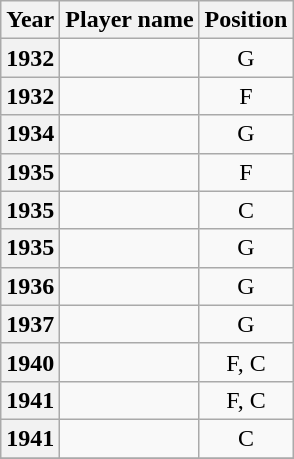<table class="wikitable plainrowheaders">
<tr>
<th scope="col">Year</th>
<th scope="col">Player name</th>
<th scope="col">Position</th>
</tr>
<tr>
<th scope="row" style="text-align:center;">1932</th>
<td style="text-align:center;"></td>
<td style="text-align:center;">G</td>
</tr>
<tr>
<th scope="row" style="text-align:center;">1932</th>
<td style="text-align:center;"></td>
<td style="text-align:center;">F</td>
</tr>
<tr>
<th scope="row" style="text-align:center;">1934</th>
<td style="text-align:center;"></td>
<td style="text-align:center;">G</td>
</tr>
<tr>
<th scope="row" style="text-align:center;">1935</th>
<td style="text-align:center;"></td>
<td style="text-align:center;">F</td>
</tr>
<tr>
<th scope="row" style="text-align:center;">1935</th>
<td style="text-align:center;"></td>
<td style="text-align:center;">C</td>
</tr>
<tr>
<th scope="row" style="text-align:center;">1935</th>
<td style="text-align:center;"></td>
<td style="text-align:center;">G</td>
</tr>
<tr>
<th scope="row" style="text-align:center;">1936</th>
<td style="text-align:center;"></td>
<td style="text-align:center;">G</td>
</tr>
<tr>
<th scope="row" style="text-align:center;">1937</th>
<td style="text-align:center;"></td>
<td style="text-align:center;">G</td>
</tr>
<tr>
<th scope="row" style="text-align:center;">1940</th>
<td style="text-align:center;"></td>
<td style="text-align:center;">F, C</td>
</tr>
<tr>
<th scope="row" style="text-align:center;">1941</th>
<td style="text-align:center;"></td>
<td style="text-align:center;">F, C</td>
</tr>
<tr>
<th scope="row" style="text-align:center;">1941</th>
<td style="text-align:center;"></td>
<td style="text-align:center;">C</td>
</tr>
<tr>
</tr>
</table>
